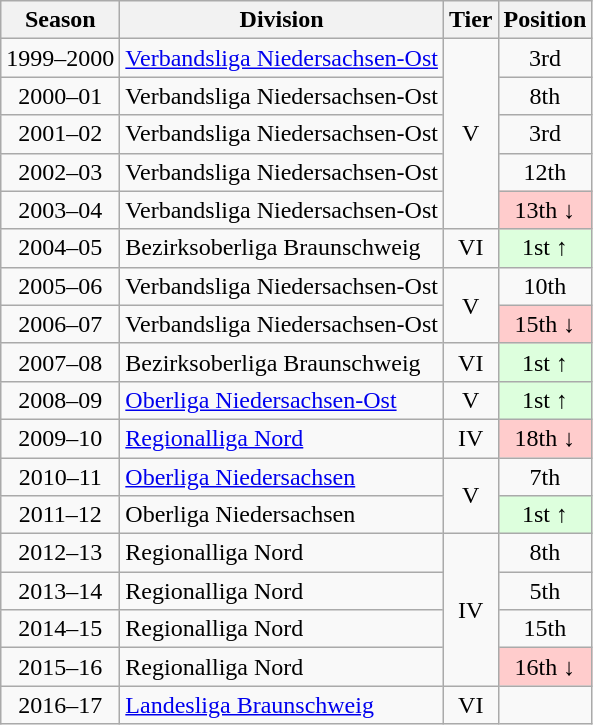<table class="wikitable">
<tr>
<th>Season</th>
<th>Division</th>
<th>Tier</th>
<th>Position</th>
</tr>
<tr align="center">
<td>1999–2000</td>
<td align="left"><a href='#'>Verbandsliga Niedersachsen-Ost</a></td>
<td rowspan=5>V</td>
<td>3rd</td>
</tr>
<tr align="center">
<td>2000–01</td>
<td align="left">Verbandsliga Niedersachsen-Ost</td>
<td>8th</td>
</tr>
<tr align="center">
<td>2001–02</td>
<td align="left">Verbandsliga Niedersachsen-Ost</td>
<td>3rd</td>
</tr>
<tr align="center">
<td>2002–03</td>
<td align="left">Verbandsliga Niedersachsen-Ost</td>
<td>12th</td>
</tr>
<tr align="center">
<td>2003–04</td>
<td align="left">Verbandsliga Niedersachsen-Ost</td>
<td style="background:#ffcccc">13th ↓</td>
</tr>
<tr align="center">
<td>2004–05</td>
<td align="left">Bezirksoberliga Braunschweig</td>
<td>VI</td>
<td style="background:#ddffdd">1st ↑</td>
</tr>
<tr align="center">
<td>2005–06</td>
<td align="left">Verbandsliga Niedersachsen-Ost</td>
<td rowspan=2>V</td>
<td>10th</td>
</tr>
<tr align="center">
<td>2006–07</td>
<td align="left">Verbandsliga Niedersachsen-Ost</td>
<td style="background:#ffcccc">15th ↓</td>
</tr>
<tr align="center">
<td>2007–08</td>
<td align="left">Bezirksoberliga Braunschweig</td>
<td>VI</td>
<td style="background:#ddffdd">1st ↑</td>
</tr>
<tr align="center">
<td>2008–09</td>
<td align="left"><a href='#'>Oberliga Niedersachsen-Ost</a></td>
<td>V</td>
<td style="background:#ddffdd">1st ↑</td>
</tr>
<tr align="center">
<td>2009–10</td>
<td align="left"><a href='#'>Regionalliga Nord</a></td>
<td>IV</td>
<td style="background:#ffcccc">18th ↓</td>
</tr>
<tr align="center">
<td>2010–11</td>
<td align="left"><a href='#'>Oberliga Niedersachsen</a></td>
<td rowspan=2>V</td>
<td>7th</td>
</tr>
<tr align="center">
<td>2011–12</td>
<td align="left">Oberliga Niedersachsen</td>
<td style="background:#ddffdd">1st ↑</td>
</tr>
<tr align="center">
<td>2012–13</td>
<td align="left">Regionalliga Nord</td>
<td rowspan=4>IV</td>
<td>8th</td>
</tr>
<tr align="center">
<td>2013–14</td>
<td align="left">Regionalliga Nord</td>
<td>5th</td>
</tr>
<tr align="center">
<td>2014–15</td>
<td align="left">Regionalliga Nord</td>
<td>15th</td>
</tr>
<tr align="center">
<td>2015–16</td>
<td align="left">Regionalliga Nord</td>
<td style="background:#ffcccc">16th ↓</td>
</tr>
<tr align="center">
<td>2016–17</td>
<td align="left"><a href='#'>Landesliga Braunschweig</a></td>
<td>VI</td>
<td></td>
</tr>
</table>
